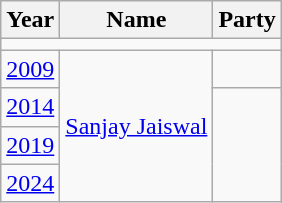<table class="wikitable">
<tr>
<th>Year</th>
<th>Name</th>
<th colspan="2">Party</th>
</tr>
<tr>
<td colspan="4"></td>
</tr>
<tr>
<td><a href='#'>2009</a></td>
<td rowspan="4"><a href='#'>Sanjay Jaiswal</a></td>
<td></td>
</tr>
<tr>
<td><a href='#'>2014</a></td>
</tr>
<tr>
<td><a href='#'>2019</a></td>
</tr>
<tr>
<td><a href='#'>2024</a></td>
</tr>
</table>
